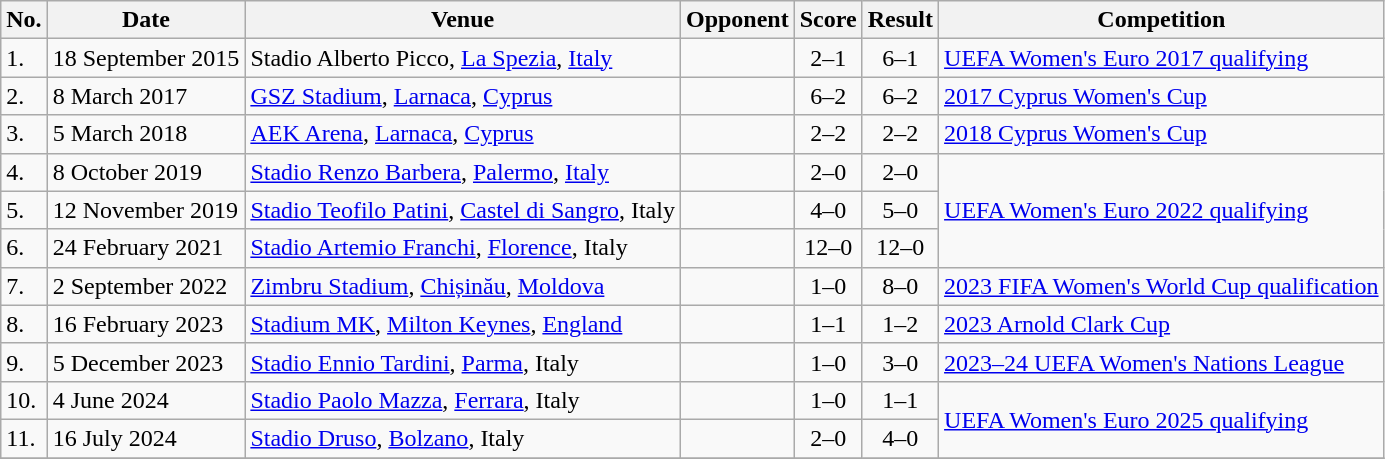<table class="wikitable sortable">
<tr>
<th scope="col">No.</th>
<th scope="col">Date</th>
<th scope="col">Venue</th>
<th scope="col">Opponent</th>
<th scope="col">Score</th>
<th scope="col">Result</th>
<th scope="col">Competition</th>
</tr>
<tr>
<td>1.</td>
<td>18 September 2015</td>
<td>Stadio Alberto Picco, <a href='#'>La Spezia</a>, <a href='#'>Italy</a></td>
<td></td>
<td align="center">2–1</td>
<td align="center">6–1</td>
<td><a href='#'>UEFA Women's Euro 2017 qualifying</a></td>
</tr>
<tr>
<td>2.</td>
<td>8 March 2017</td>
<td><a href='#'>GSZ Stadium</a>, <a href='#'>Larnaca</a>, <a href='#'>Cyprus</a></td>
<td></td>
<td align="center">6–2</td>
<td align="center">6–2</td>
<td><a href='#'>2017 Cyprus Women's Cup</a></td>
</tr>
<tr>
<td>3.</td>
<td>5 March 2018</td>
<td><a href='#'>AEK Arena</a>, <a href='#'>Larnaca</a>, <a href='#'>Cyprus</a></td>
<td></td>
<td align="center">2–2</td>
<td align="center">2–2</td>
<td><a href='#'>2018 Cyprus Women's Cup</a></td>
</tr>
<tr>
<td>4.</td>
<td>8 October 2019</td>
<td><a href='#'>Stadio Renzo Barbera</a>,  <a href='#'>Palermo</a>, <a href='#'>Italy</a></td>
<td></td>
<td align="center">2–0</td>
<td align="center">2–0</td>
<td rowspan=3><a href='#'>UEFA Women's Euro 2022 qualifying</a></td>
</tr>
<tr>
<td>5.</td>
<td>12 November 2019</td>
<td><a href='#'>Stadio Teofilo Patini</a>, <a href='#'>Castel di Sangro</a>, Italy</td>
<td></td>
<td align="center">4–0</td>
<td align="center">5–0</td>
</tr>
<tr>
<td>6.</td>
<td>24 February 2021</td>
<td><a href='#'>Stadio Artemio Franchi</a>, <a href='#'>Florence</a>, Italy</td>
<td></td>
<td align="center">12–0</td>
<td align="center">12–0</td>
</tr>
<tr>
<td>7.</td>
<td>2 September 2022</td>
<td><a href='#'>Zimbru Stadium</a>, <a href='#'>Chișinău</a>, <a href='#'>Moldova</a></td>
<td></td>
<td align="center">1–0</td>
<td align="center">8–0</td>
<td><a href='#'>2023 FIFA Women's World Cup qualification</a></td>
</tr>
<tr>
<td>8.</td>
<td>16 February 2023</td>
<td><a href='#'>Stadium MK</a>, <a href='#'>Milton Keynes</a>, <a href='#'>England</a></td>
<td></td>
<td align="center">1–1</td>
<td align="center">1–2</td>
<td><a href='#'>2023 Arnold Clark Cup</a></td>
</tr>
<tr>
<td>9.</td>
<td>5 December 2023</td>
<td><a href='#'>Stadio Ennio Tardini</a>, <a href='#'>Parma</a>, Italy</td>
<td></td>
<td align=center>1–0</td>
<td align=center>3–0</td>
<td><a href='#'>2023–24 UEFA Women's Nations League</a></td>
</tr>
<tr>
<td>10.</td>
<td>4 June 2024</td>
<td><a href='#'>Stadio Paolo Mazza</a>, <a href='#'>Ferrara</a>, Italy</td>
<td></td>
<td align=center>1–0</td>
<td align=center>1–1</td>
<td rowspan=2><a href='#'>UEFA Women's Euro 2025 qualifying</a></td>
</tr>
<tr>
<td>11.</td>
<td>16 July 2024</td>
<td><a href='#'>Stadio Druso</a>, <a href='#'>Bolzano</a>, Italy</td>
<td></td>
<td align=center>2–0</td>
<td align=center>4–0</td>
</tr>
<tr>
</tr>
</table>
